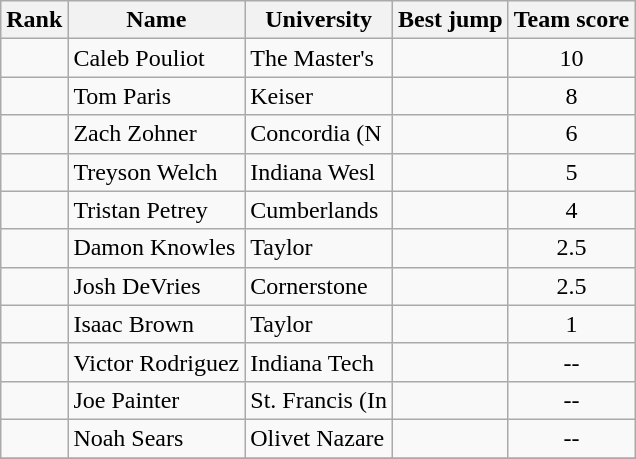<table class="wikitable sortable" style="text-align:center">
<tr>
<th>Rank</th>
<th>Name</th>
<th>University</th>
<th>Best jump</th>
<th>Team score</th>
</tr>
<tr>
<td></td>
<td align=left>Caleb Pouliot</td>
<td align="left">The Master's</td>
<td><strong></strong></td>
<td>10</td>
</tr>
<tr>
<td></td>
<td align=left>Tom Paris</td>
<td align="left">Keiser</td>
<td><strong></strong></td>
<td>8</td>
</tr>
<tr>
<td></td>
<td align=left>Zach Zohner</td>
<td align="left">Concordia (N</td>
<td><strong></strong></td>
<td>6</td>
</tr>
<tr>
<td></td>
<td align=left>Treyson Welch</td>
<td align="left">Indiana Wesl</td>
<td><strong></strong></td>
<td>5</td>
</tr>
<tr>
<td></td>
<td align=left>Tristan Petrey</td>
<td align="left">Cumberlands</td>
<td><strong></strong></td>
<td>4</td>
</tr>
<tr>
<td></td>
<td align=left>Damon Knowles</td>
<td align="left">Taylor</td>
<td><strong></strong></td>
<td>2.5</td>
</tr>
<tr>
<td></td>
<td align=left>Josh DeVries</td>
<td align="left">Cornerstone</td>
<td><strong></strong></td>
<td>2.5</td>
</tr>
<tr>
<td></td>
<td align=left>Isaac Brown</td>
<td align="left">Taylor</td>
<td><strong></strong></td>
<td>1</td>
</tr>
<tr>
<td></td>
<td align=left>Victor Rodriguez</td>
<td align="left">Indiana Tech</td>
<td><strong></strong></td>
<td>--</td>
</tr>
<tr>
<td></td>
<td align=left>Joe Painter</td>
<td align="left">St. Francis (In</td>
<td><strong></strong></td>
<td>--</td>
</tr>
<tr>
<td></td>
<td align=left>Noah Sears</td>
<td align="left">Olivet Nazare</td>
<td><strong></strong></td>
<td>--</td>
</tr>
<tr>
</tr>
</table>
